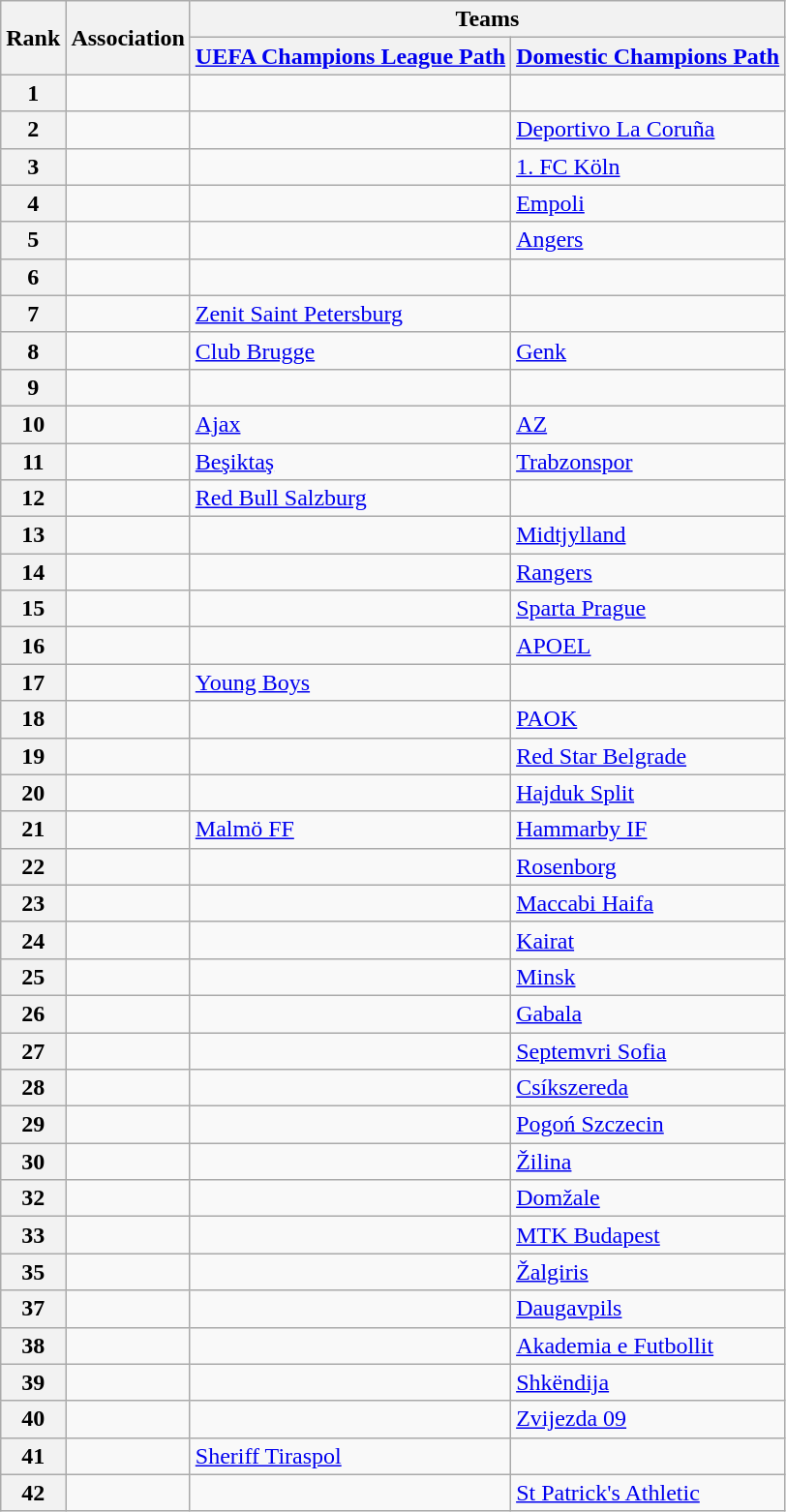<table class="wikitable">
<tr>
<th rowspan=2>Rank</th>
<th rowspan=2>Association</th>
<th colspan=2>Teams</th>
</tr>
<tr>
<th><a href='#'>UEFA Champions League Path</a></th>
<th><a href='#'>Domestic Champions Path</a></th>
</tr>
<tr>
<th>1</th>
<td></td>
<td></td>
<td></td>
</tr>
<tr>
<th>2</th>
<td></td>
<td></td>
<td><a href='#'>Deportivo La Coruña</a> </td>
</tr>
<tr>
<th>3</th>
<td></td>
<td></td>
<td><a href='#'>1. FC Köln</a> </td>
</tr>
<tr>
<th>4</th>
<td></td>
<td></td>
<td><a href='#'>Empoli</a> </td>
</tr>
<tr>
<th>5</th>
<td></td>
<td></td>
<td><a href='#'>Angers</a> </td>
</tr>
<tr>
<th>6</th>
<td></td>
<td></td>
<td></td>
</tr>
<tr>
<th>7</th>
<td></td>
<td><a href='#'>Zenit Saint Petersburg</a> </td>
<td></td>
</tr>
<tr>
<th>8</th>
<td></td>
<td><a href='#'>Club Brugge</a></td>
<td><a href='#'>Genk</a> </td>
</tr>
<tr>
<th>9</th>
<td></td>
<td></td>
<td></td>
</tr>
<tr>
<th>10</th>
<td></td>
<td><a href='#'>Ajax</a></td>
<td><a href='#'>AZ</a> </td>
</tr>
<tr>
<th>11</th>
<td></td>
<td><a href='#'>Beşiktaş</a></td>
<td><a href='#'>Trabzonspor</a> </td>
</tr>
<tr>
<th>12</th>
<td></td>
<td><a href='#'>Red Bull Salzburg</a> </td>
<td></td>
</tr>
<tr>
<th>13</th>
<td></td>
<td></td>
<td><a href='#'>Midtjylland</a> </td>
</tr>
<tr>
<th>14</th>
<td></td>
<td></td>
<td><a href='#'>Rangers</a> </td>
</tr>
<tr>
<th>15</th>
<td></td>
<td></td>
<td><a href='#'>Sparta Prague</a> </td>
</tr>
<tr>
<th>16</th>
<td></td>
<td></td>
<td><a href='#'>APOEL</a> </td>
</tr>
<tr>
<th>17</th>
<td></td>
<td><a href='#'>Young Boys</a> </td>
<td></td>
</tr>
<tr>
<th>18</th>
<td></td>
<td></td>
<td><a href='#'>PAOK</a> </td>
</tr>
<tr>
<th>19</th>
<td></td>
<td></td>
<td><a href='#'>Red Star Belgrade</a> </td>
</tr>
<tr>
<th>20</th>
<td></td>
<td></td>
<td><a href='#'>Hajduk Split</a> </td>
</tr>
<tr>
<th>21</th>
<td></td>
<td><a href='#'>Malmö FF</a></td>
<td><a href='#'>Hammarby IF</a> </td>
</tr>
<tr>
<th>22</th>
<td></td>
<td></td>
<td><a href='#'>Rosenborg</a> </td>
</tr>
<tr>
<th>23</th>
<td></td>
<td></td>
<td><a href='#'>Maccabi Haifa</a> </td>
</tr>
<tr>
<th>24</th>
<td></td>
<td></td>
<td><a href='#'>Kairat</a> </td>
</tr>
<tr>
<th>25</th>
<td></td>
<td></td>
<td><a href='#'>Minsk</a> </td>
</tr>
<tr>
<th>26</th>
<td></td>
<td></td>
<td><a href='#'>Gabala</a> </td>
</tr>
<tr>
<th>27</th>
<td></td>
<td></td>
<td><a href='#'>Septemvri Sofia</a> </td>
</tr>
<tr>
<th>28</th>
<td></td>
<td></td>
<td><a href='#'>Csíkszereda</a> </td>
</tr>
<tr>
<th>29</th>
<td></td>
<td></td>
<td><a href='#'>Pogoń Szczecin</a> </td>
</tr>
<tr>
<th>30</th>
<td></td>
<td></td>
<td><a href='#'>Žilina</a> </td>
</tr>
<tr>
<th>32</th>
<td></td>
<td></td>
<td><a href='#'>Domžale</a> </td>
</tr>
<tr>
<th>33</th>
<td></td>
<td></td>
<td><a href='#'>MTK Budapest</a> </td>
</tr>
<tr>
<th>35</th>
<td></td>
<td></td>
<td><a href='#'>Žalgiris</a> </td>
</tr>
<tr>
<th>37</th>
<td></td>
<td></td>
<td><a href='#'>Daugavpils</a> </td>
</tr>
<tr>
<th>38</th>
<td></td>
<td></td>
<td><a href='#'>Akademia e Futbollit</a> </td>
</tr>
<tr>
<th>39</th>
<td></td>
<td></td>
<td><a href='#'>Shkëndija</a> </td>
</tr>
<tr>
<th>40</th>
<td></td>
<td></td>
<td><a href='#'>Zvijezda 09</a> </td>
</tr>
<tr>
<th>41</th>
<td></td>
<td><a href='#'>Sheriff Tiraspol</a> </td>
<td></td>
</tr>
<tr>
<th>42</th>
<td></td>
<td></td>
<td><a href='#'>St Patrick's Athletic</a> </td>
</tr>
</table>
